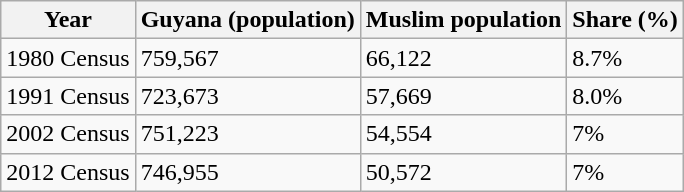<table class="wikitable sortable">
<tr>
<th>Year</th>
<th>Guyana (population)</th>
<th>Muslim population</th>
<th>Share (%)</th>
</tr>
<tr>
<td>1980 Census</td>
<td>759,567</td>
<td>66,122</td>
<td>8.7%</td>
</tr>
<tr>
<td>1991 Census</td>
<td>723,673</td>
<td>57,669</td>
<td>8.0%</td>
</tr>
<tr>
<td>2002 Census</td>
<td>751,223</td>
<td>54,554</td>
<td>7%</td>
</tr>
<tr>
<td>2012 Census</td>
<td>746,955</td>
<td>50,572</td>
<td>7%</td>
</tr>
</table>
